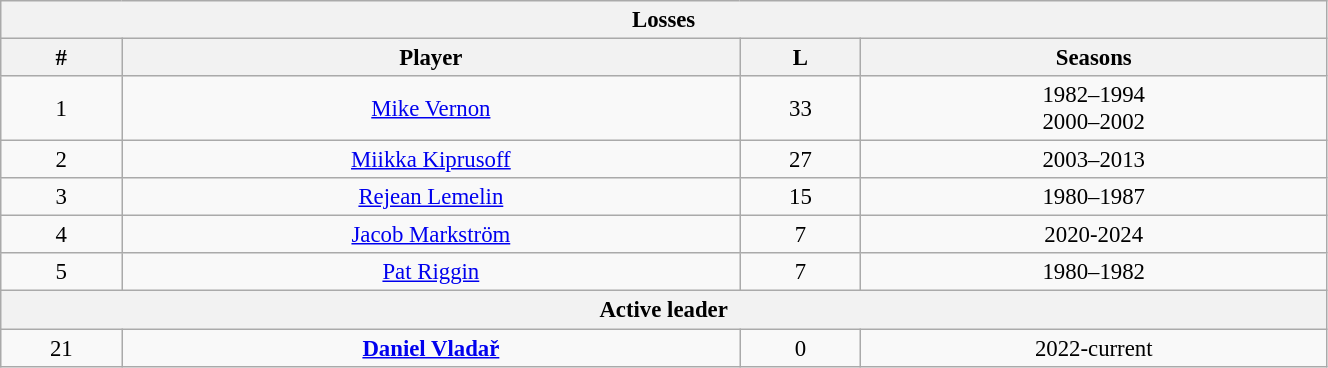<table class="wikitable" style="text-align: center; font-size: 95%" width="70%">
<tr>
<th colspan="4">Losses</th>
</tr>
<tr>
<th>#</th>
<th>Player</th>
<th>L</th>
<th>Seasons</th>
</tr>
<tr>
<td>1</td>
<td><a href='#'>Mike Vernon</a></td>
<td>33</td>
<td>1982–1994<br>2000–2002</td>
</tr>
<tr>
<td>2</td>
<td><a href='#'>Miikka Kiprusoff</a></td>
<td>27</td>
<td>2003–2013</td>
</tr>
<tr>
<td>3</td>
<td><a href='#'>Rejean Lemelin</a></td>
<td>15</td>
<td>1980–1987</td>
</tr>
<tr>
<td>4</td>
<td><a href='#'>Jacob Markström</a></td>
<td>7</td>
<td>2020-2024</td>
</tr>
<tr>
<td>5</td>
<td><a href='#'>Pat Riggin</a></td>
<td>7</td>
<td>1980–1982</td>
</tr>
<tr>
<th colspan="4">Active leader</th>
</tr>
<tr>
<td>21</td>
<td><strong><a href='#'>Daniel Vladař</a></strong></td>
<td>0</td>
<td>2022-current</td>
</tr>
</table>
